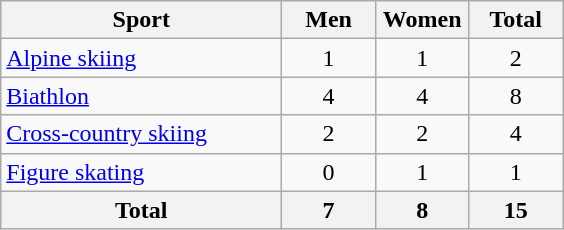<table class="wikitable sortable" style="text-align:center">
<tr>
<th width=180>Sport</th>
<th width=55>Men</th>
<th width=55>Women</th>
<th width=55>Total</th>
</tr>
<tr>
<td align=left><a href='#'>Alpine skiing</a></td>
<td>1</td>
<td>1</td>
<td>2</td>
</tr>
<tr>
<td align=left><a href='#'>Biathlon</a></td>
<td>4</td>
<td>4</td>
<td>8</td>
</tr>
<tr>
<td align=left><a href='#'>Cross-country skiing</a></td>
<td>2</td>
<td>2</td>
<td>4</td>
</tr>
<tr>
<td align=left><a href='#'>Figure skating</a></td>
<td>0</td>
<td>1</td>
<td>1</td>
</tr>
<tr>
<th>Total</th>
<th>7</th>
<th>8</th>
<th>15</th>
</tr>
</table>
